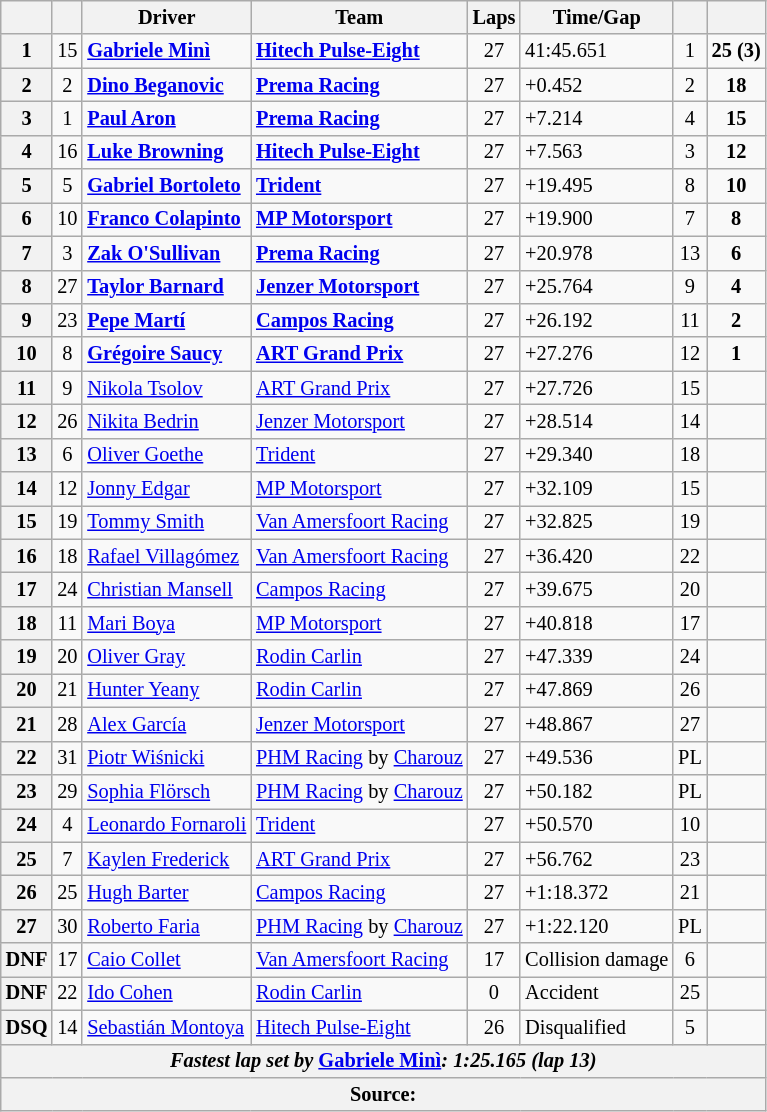<table class="wikitable" style="font-size:85%">
<tr>
<th></th>
<th></th>
<th>Driver</th>
<th>Team</th>
<th>Laps</th>
<th>Time/Gap</th>
<th></th>
<th></th>
</tr>
<tr>
<th>1</th>
<td align="center">15</td>
<td> <strong><a href='#'>Gabriele Minì</a></strong></td>
<td><strong><a href='#'>Hitech Pulse-Eight</a></strong></td>
<td align="center">27</td>
<td>41:45.651</td>
<td align="center">1</td>
<td align="center"><strong>25 (3)</strong></td>
</tr>
<tr>
<th>2</th>
<td align="center">2</td>
<td> <strong><a href='#'>Dino Beganovic</a></strong></td>
<td><strong><a href='#'>Prema Racing</a></strong></td>
<td align="center">27</td>
<td>+0.452</td>
<td align="center">2</td>
<td align="center"><strong>18</strong></td>
</tr>
<tr>
<th>3</th>
<td align="center">1</td>
<td><strong> <a href='#'>Paul Aron</a></strong></td>
<td><strong><a href='#'>Prema Racing</a></strong></td>
<td align="center">27</td>
<td>+7.214</td>
<td align="center">4</td>
<td align="center"><strong>15</strong></td>
</tr>
<tr>
<th>4</th>
<td align="center">16</td>
<td> <strong><a href='#'>Luke Browning</a></strong></td>
<td><strong><a href='#'>Hitech Pulse-Eight</a></strong></td>
<td align="center">27</td>
<td>+7.563</td>
<td align="center">3</td>
<td align="center"><strong>12</strong></td>
</tr>
<tr>
<th>5</th>
<td align="center">5</td>
<td> <strong><a href='#'>Gabriel Bortoleto</a></strong></td>
<td><strong><a href='#'>Trident</a></strong></td>
<td align="center">27</td>
<td>+19.495</td>
<td align="center">8</td>
<td align="center"><strong>10</strong></td>
</tr>
<tr>
<th>6</th>
<td align="center">10</td>
<td> <strong><a href='#'>Franco Colapinto</a></strong></td>
<td><strong><a href='#'>MP Motorsport</a></strong></td>
<td align="center">27</td>
<td>+19.900</td>
<td align="center">7</td>
<td align="center"><strong>8</strong></td>
</tr>
<tr>
<th>7</th>
<td align="center">3</td>
<td> <strong><a href='#'>Zak O'Sullivan</a></strong></td>
<td><strong><a href='#'>Prema Racing</a></strong></td>
<td align="center">27</td>
<td>+20.978</td>
<td align="center">13</td>
<td align="center"><strong>6</strong></td>
</tr>
<tr>
<th>8</th>
<td align="center">27</td>
<td> <strong><a href='#'>Taylor Barnard</a></strong></td>
<td><strong><a href='#'>Jenzer Motorsport</a></strong></td>
<td align="center">27</td>
<td>+25.764</td>
<td align="center">9</td>
<td align="center"><strong>4</strong></td>
</tr>
<tr>
<th>9</th>
<td align="center">23</td>
<td> <strong><a href='#'>Pepe Martí</a></strong></td>
<td><strong><a href='#'>Campos Racing</a></strong></td>
<td align="center">27</td>
<td>+26.192</td>
<td align="center">11</td>
<td align="center"><strong>2</strong></td>
</tr>
<tr>
<th>10</th>
<td align="center">8</td>
<td> <strong><a href='#'>Grégoire Saucy</a></strong></td>
<td><strong><a href='#'>ART Grand Prix</a></strong></td>
<td align="center">27</td>
<td>+27.276</td>
<td align="center">12</td>
<td align="center"><strong>1</strong></td>
</tr>
<tr>
<th>11</th>
<td align="center">9</td>
<td> <a href='#'>Nikola Tsolov</a></td>
<td><a href='#'>ART Grand Prix</a></td>
<td align="center">27</td>
<td>+27.726</td>
<td align="center">15</td>
<td align="center"></td>
</tr>
<tr>
<th>12</th>
<td align="center">26</td>
<td> <a href='#'>Nikita Bedrin</a></td>
<td><a href='#'>Jenzer Motorsport</a></td>
<td align="center">27</td>
<td>+28.514</td>
<td align="center">14</td>
<td></td>
</tr>
<tr>
<th>13</th>
<td align="center">6</td>
<td> <a href='#'>Oliver Goethe</a></td>
<td><a href='#'>Trident</a></td>
<td align="center">27</td>
<td>+29.340</td>
<td align="center">18</td>
<td></td>
</tr>
<tr>
<th>14</th>
<td align="center">12</td>
<td> <a href='#'>Jonny Edgar</a></td>
<td><a href='#'>MP Motorsport</a></td>
<td align="center">27</td>
<td>+32.109</td>
<td align="center">15</td>
<td></td>
</tr>
<tr>
<th>15</th>
<td align="center">19</td>
<td> <a href='#'>Tommy Smith</a></td>
<td><a href='#'>Van Amersfoort Racing</a></td>
<td align="center">27</td>
<td>+32.825</td>
<td align="center">19</td>
<td></td>
</tr>
<tr>
<th>16</th>
<td align="center">18</td>
<td> <a href='#'>Rafael Villagómez</a></td>
<td><a href='#'>Van Amersfoort Racing</a></td>
<td align="center">27</td>
<td>+36.420</td>
<td align="center">22</td>
<td></td>
</tr>
<tr>
<th>17</th>
<td align="center">24</td>
<td> <a href='#'>Christian Mansell</a></td>
<td><a href='#'>Campos Racing</a></td>
<td align="center">27</td>
<td>+39.675</td>
<td align="center">20</td>
<td></td>
</tr>
<tr>
<th>18</th>
<td align="center">11</td>
<td> <a href='#'>Mari Boya</a></td>
<td><a href='#'>MP Motorsport</a></td>
<td align="center">27</td>
<td>+40.818</td>
<td align="center">17</td>
<td align="center"></td>
</tr>
<tr>
<th>19</th>
<td align="center">20</td>
<td> <a href='#'>Oliver Gray</a></td>
<td><a href='#'>Rodin Carlin</a></td>
<td align="center">27</td>
<td>+47.339</td>
<td align="center">24</td>
<td></td>
</tr>
<tr>
<th>20</th>
<td align="center">21</td>
<td> <a href='#'>Hunter Yeany</a></td>
<td><a href='#'>Rodin Carlin</a></td>
<td align="center">27</td>
<td>+47.869</td>
<td align="center">26</td>
<td></td>
</tr>
<tr>
<th>21</th>
<td align="center">28</td>
<td> <a href='#'>Alex García</a></td>
<td><a href='#'>Jenzer Motorsport</a></td>
<td align="center">27</td>
<td>+48.867</td>
<td align="center">27</td>
<td align="center"></td>
</tr>
<tr>
<th>22</th>
<td align="center">31</td>
<td> <a href='#'>Piotr Wiśnicki</a></td>
<td><a href='#'>PHM Racing</a> by <a href='#'>Charouz</a></td>
<td align="center">27</td>
<td>+49.536</td>
<td align="center">PL</td>
<td></td>
</tr>
<tr>
<th>23</th>
<td align="center">29</td>
<td> <a href='#'>Sophia Flörsch</a></td>
<td><a href='#'>PHM Racing</a> by <a href='#'>Charouz</a></td>
<td align="center">27</td>
<td>+50.182</td>
<td align="center">PL</td>
<td align="center"></td>
</tr>
<tr>
<th>24</th>
<td align="center">4</td>
<td> <a href='#'>Leonardo Fornaroli</a></td>
<td><a href='#'>Trident</a></td>
<td align="center">27</td>
<td>+50.570</td>
<td align="center">10</td>
<td></td>
</tr>
<tr>
<th>25</th>
<td align="center">7</td>
<td> <a href='#'>Kaylen Frederick</a></td>
<td><a href='#'>ART Grand Prix</a></td>
<td align="center">27</td>
<td>+56.762</td>
<td align="center">23</td>
<td align="center"></td>
</tr>
<tr>
<th>26</th>
<td align="center">25</td>
<td> <a href='#'>Hugh Barter</a></td>
<td><a href='#'>Campos Racing</a></td>
<td align="center">27</td>
<td>+1:18.372</td>
<td align="center">21</td>
<td align="center"></td>
</tr>
<tr>
<th>27</th>
<td align="center">30</td>
<td> <a href='#'>Roberto Faria</a></td>
<td><a href='#'>PHM Racing</a> by <a href='#'>Charouz</a></td>
<td align="center">27</td>
<td>+1:22.120</td>
<td align="center">PL</td>
<td></td>
</tr>
<tr>
<th>DNF</th>
<td align="center">17</td>
<td> <a href='#'>Caio Collet</a></td>
<td><a href='#'>Van Amersfoort Racing</a></td>
<td align="center">17</td>
<td>Collision damage</td>
<td align="center">6</td>
<td></td>
</tr>
<tr>
<th>DNF</th>
<td align="center">22</td>
<td> <a href='#'>Ido Cohen</a></td>
<td><a href='#'>Rodin Carlin</a></td>
<td align="center">0</td>
<td>Accident</td>
<td align="center">25</td>
<td></td>
</tr>
<tr>
<th>DSQ</th>
<td align="center">14</td>
<td> <a href='#'>Sebastián Montoya</a></td>
<td><a href='#'>Hitech Pulse-Eight</a></td>
<td align="center">26</td>
<td>Disqualified</td>
<td align="center">5</td>
<td></td>
</tr>
<tr>
<th colspan="8"><em>Fastest lap set by</em> <strong> <a href='#'>Gabriele Minì</a><strong><em>: 1:25.165 (lap 13)<em></th>
</tr>
<tr>
<th colspan="8">Source:</th>
</tr>
</table>
